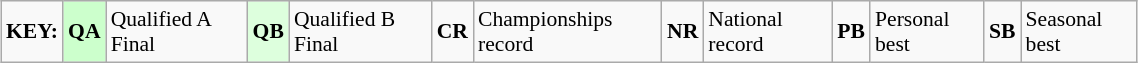<table class="wikitable" style="margin:0.5em auto; font-size:90%;position:relative;" width=60%>
<tr>
<td><strong>KEY:</strong></td>
<td bgcolor=ccffcc align=center><strong>QA</strong></td>
<td>Qualified A Final</td>
<td bgcolor=ddffdd align=center><strong>QB</strong></td>
<td>Qualified B Final</td>
<td align=center><strong>CR</strong></td>
<td>Championships record</td>
<td align=center><strong>NR</strong></td>
<td>National record</td>
<td align=center><strong>PB</strong></td>
<td>Personal best</td>
<td align=center><strong>SB</strong></td>
<td>Seasonal best</td>
</tr>
</table>
